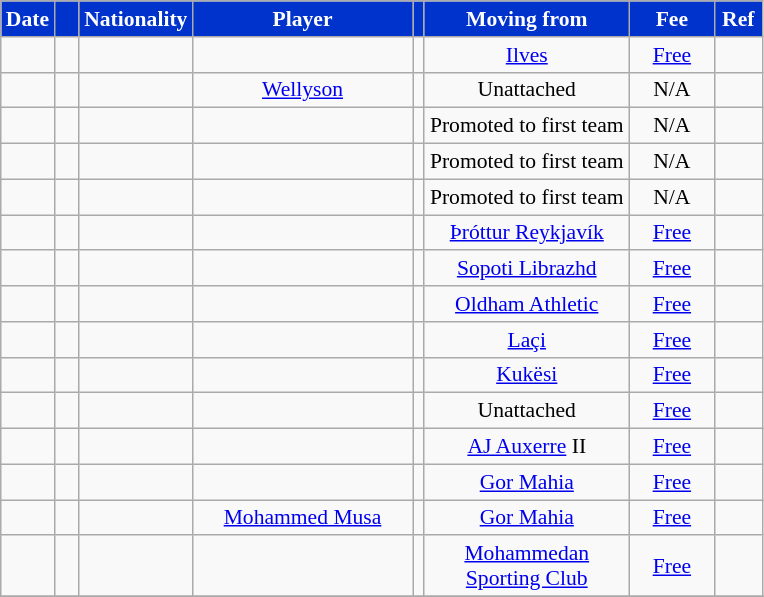<table class="wikitable"  style="text-align:center; font-size:90%; ">
<tr>
<th style="background:#03c; color:white; width:15px;">Date</th>
<th style="background:#03c; color:white; width:10px;"></th>
<th style="background:#03c; color:white; width:10px;">Nationality</th>
<th style="background:#03c; color:white; width:140px;">Player</th>
<th style="background:#03c; color:white; width:1px;"></th>
<th style="background:#03c; color:white; width:130px;">Moving from</th>
<th style="background:#03c; color:white; width:50px;">Fee</th>
<th style="background:#03c; color:white; width:25px;">Ref</th>
</tr>
<tr>
<td></td>
<td align=center></td>
<td align=center></td>
<td></td>
<td></td>
<td><a href='#'>Ilves</a></td>
<td align=center><a href='#'>Free</a></td>
<td align=center></td>
</tr>
<tr>
<td></td>
<td align=center></td>
<td align=center></td>
<td><a href='#'>Wellyson</a></td>
<td></td>
<td>Unattached</td>
<td align=center>N/A</td>
<td align=center></td>
</tr>
<tr>
<td></td>
<td align=center></td>
<td align=center></td>
<td></td>
<td></td>
<td>Promoted to first team</td>
<td align=center>N/A</td>
<td align=center></td>
</tr>
<tr>
<td></td>
<td align=center></td>
<td align=center></td>
<td></td>
<td></td>
<td>Promoted to first team</td>
<td align=center>N/A</td>
<td align=center></td>
</tr>
<tr>
<td></td>
<td align=center></td>
<td align=center></td>
<td></td>
<td></td>
<td>Promoted to first team</td>
<td align=center>N/A</td>
<td align=center></td>
</tr>
<tr>
<td></td>
<td align=center></td>
<td align=center></td>
<td></td>
<td></td>
<td><a href='#'>Þróttur Reykjavík</a></td>
<td align=center><a href='#'>Free</a></td>
<td align=center></td>
</tr>
<tr>
<td></td>
<td align=center></td>
<td align=center></td>
<td></td>
<td></td>
<td><a href='#'>Sopoti Librazhd</a></td>
<td align=center><a href='#'>Free</a></td>
<td align=center></td>
</tr>
<tr>
<td></td>
<td align=center></td>
<td align=center></td>
<td></td>
<td></td>
<td><a href='#'>Oldham Athletic</a></td>
<td align=center><a href='#'>Free</a></td>
<td align=center></td>
</tr>
<tr>
<td></td>
<td align=center></td>
<td align=center></td>
<td></td>
<td></td>
<td><a href='#'>Laçi</a></td>
<td align=center><a href='#'>Free</a></td>
<td align=center></td>
</tr>
<tr>
<td></td>
<td align=center></td>
<td align=center></td>
<td></td>
<td></td>
<td><a href='#'>Kukësi</a></td>
<td align=center><a href='#'>Free</a></td>
<td align=center></td>
</tr>
<tr>
<td></td>
<td align=center></td>
<td align=center></td>
<td></td>
<td></td>
<td>Unattached</td>
<td align=center><a href='#'>Free</a></td>
<td align=center></td>
</tr>
<tr>
<td></td>
<td align=center></td>
<td align=center></td>
<td></td>
<td></td>
<td><a href='#'>AJ Auxerre</a> II</td>
<td align=center><a href='#'>Free</a></td>
<td align=center></td>
</tr>
<tr>
<td></td>
<td align=center></td>
<td align=center></td>
<td></td>
<td></td>
<td><a href='#'>Gor Mahia</a></td>
<td align=center><a href='#'>Free</a></td>
<td align=center></td>
</tr>
<tr>
<td></td>
<td align=center></td>
<td align=center></td>
<td><a href='#'>Mohammed Musa</a></td>
<td></td>
<td><a href='#'>Gor Mahia</a></td>
<td align=center><a href='#'>Free</a></td>
<td align=center></td>
</tr>
<tr>
<td></td>
<td align=center></td>
<td align=center></td>
<td></td>
<td></td>
<td><a href='#'>Mohammedan Sporting Club</a></td>
<td align=center><a href='#'>Free</a></td>
<td align=center></td>
</tr>
<tr>
</tr>
</table>
